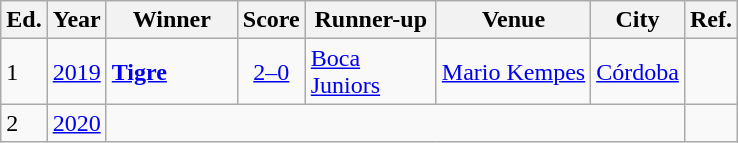<table class="wikitable sortable" width= px>
<tr>
<th>Ed.</th>
<th width= px>Year</th>
<th width=80px>Winner</th>
<th width= px>Score</th>
<th width=80px>Runner-up</th>
<th width= px>Venue</th>
<th width= px>City</th>
<th width= px>Ref.</th>
</tr>
<tr>
<td>1</td>
<td><a href='#'>2019</a></td>
<td><strong><a href='#'>Tigre</a></strong></td>
<td align=center><a href='#'>2–0</a></td>
<td><a href='#'>Boca Juniors</a></td>
<td><a href='#'>Mario Kempes</a></td>
<td><a href='#'>Córdoba</a></td>
<td></td>
</tr>
<tr>
<td>2</td>
<td><a href='#'>2020</a></td>
<td colspan=5></td>
<td></td>
</tr>
</table>
